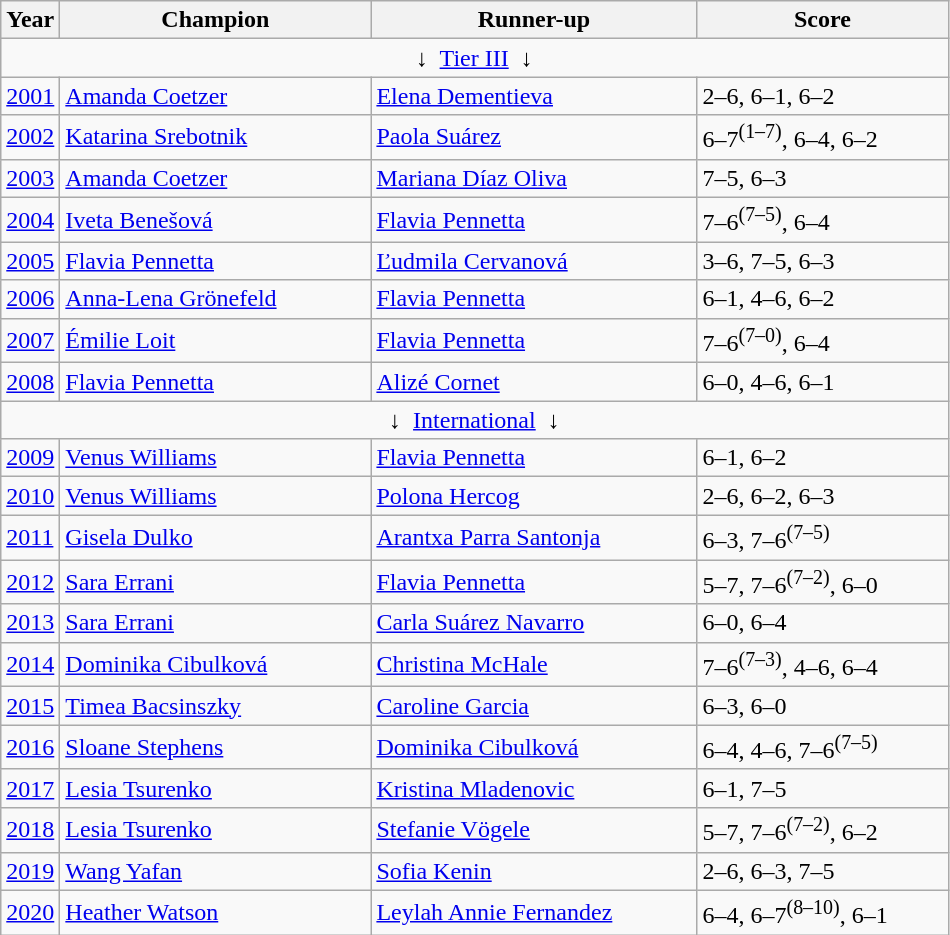<table class="wikitable">
<tr>
<th>Year</th>
<th width="200">Champion</th>
<th width="210">Runner-up</th>
<th width="160">Score</th>
</tr>
<tr>
<td align=center colspan="4">↓  <a href='#'>Tier III</a>  ↓</td>
</tr>
<tr>
<td><a href='#'>2001</a></td>
<td> <a href='#'>Amanda Coetzer</a></td>
<td> <a href='#'>Elena Dementieva</a></td>
<td>2–6, 6–1, 6–2</td>
</tr>
<tr>
<td><a href='#'>2002</a></td>
<td> <a href='#'>Katarina Srebotnik</a></td>
<td> <a href='#'>Paola Suárez</a></td>
<td>6–7<sup>(1–7)</sup>, 6–4, 6–2</td>
</tr>
<tr>
<td><a href='#'>2003</a></td>
<td> <a href='#'>Amanda Coetzer</a> </td>
<td> <a href='#'>Mariana Díaz Oliva</a></td>
<td>7–5, 6–3</td>
</tr>
<tr>
<td><a href='#'>2004</a></td>
<td> <a href='#'>Iveta Benešová</a></td>
<td> <a href='#'>Flavia Pennetta</a></td>
<td>7–6<sup>(7–5)</sup>, 6–4</td>
</tr>
<tr>
<td><a href='#'>2005</a></td>
<td> <a href='#'>Flavia Pennetta</a></td>
<td> <a href='#'>Ľudmila Cervanová</a></td>
<td>3–6, 7–5, 6–3</td>
</tr>
<tr>
<td><a href='#'>2006</a></td>
<td> <a href='#'>Anna-Lena Grönefeld</a></td>
<td> <a href='#'>Flavia Pennetta</a></td>
<td>6–1, 4–6, 6–2</td>
</tr>
<tr>
<td><a href='#'>2007</a></td>
<td> <a href='#'>Émilie Loit</a></td>
<td> <a href='#'>Flavia Pennetta</a></td>
<td>7–6<sup>(7–0)</sup>, 6–4</td>
</tr>
<tr>
<td><a href='#'>2008</a></td>
<td> <a href='#'>Flavia Pennetta</a> </td>
<td> <a href='#'>Alizé Cornet</a></td>
<td>6–0, 4–6, 6–1</td>
</tr>
<tr>
<td align=center colspan="4">↓  <a href='#'>International</a>  ↓</td>
</tr>
<tr>
<td><a href='#'>2009</a></td>
<td> <a href='#'>Venus Williams</a></td>
<td> <a href='#'>Flavia Pennetta</a></td>
<td>6–1, 6–2</td>
</tr>
<tr>
<td><a href='#'>2010</a></td>
<td> <a href='#'>Venus Williams</a> </td>
<td> <a href='#'>Polona Hercog</a></td>
<td>2–6, 6–2, 6–3</td>
</tr>
<tr>
<td><a href='#'>2011</a></td>
<td> <a href='#'>Gisela Dulko</a></td>
<td> <a href='#'>Arantxa Parra Santonja</a></td>
<td>6–3, 7–6<sup>(7–5)</sup></td>
</tr>
<tr>
<td><a href='#'>2012</a></td>
<td> <a href='#'>Sara Errani</a></td>
<td> <a href='#'>Flavia Pennetta</a></td>
<td>5–7, 7–6<sup>(7–2)</sup>, 6–0</td>
</tr>
<tr>
<td><a href='#'>2013</a></td>
<td> <a href='#'>Sara Errani</a> </td>
<td> <a href='#'>Carla Suárez Navarro</a></td>
<td>6–0, 6–4</td>
</tr>
<tr>
<td><a href='#'>2014</a></td>
<td> <a href='#'>Dominika Cibulková</a></td>
<td> <a href='#'>Christina McHale</a></td>
<td>7–6<sup>(7–3)</sup>, 4–6,  6–4</td>
</tr>
<tr>
<td><a href='#'>2015</a></td>
<td> <a href='#'>Timea Bacsinszky</a></td>
<td> <a href='#'>Caroline Garcia</a></td>
<td>6–3, 6–0</td>
</tr>
<tr>
<td><a href='#'>2016</a></td>
<td> <a href='#'>Sloane Stephens</a></td>
<td> <a href='#'>Dominika Cibulková</a></td>
<td>6–4, 4–6, 7–6<sup>(7–5)</sup></td>
</tr>
<tr>
<td><a href='#'>2017</a></td>
<td> <a href='#'>Lesia Tsurenko</a></td>
<td> <a href='#'>Kristina Mladenovic</a></td>
<td>6–1, 7–5</td>
</tr>
<tr>
<td><a href='#'>2018</a></td>
<td> <a href='#'>Lesia Tsurenko</a> </td>
<td> <a href='#'>Stefanie Vögele</a></td>
<td>5–7, 7–6<sup>(7–2)</sup>, 6–2</td>
</tr>
<tr>
<td><a href='#'>2019</a></td>
<td> <a href='#'>Wang Yafan</a></td>
<td> <a href='#'>Sofia Kenin</a></td>
<td>2–6, 6–3, 7–5</td>
</tr>
<tr>
<td><a href='#'>2020</a></td>
<td> <a href='#'>Heather Watson</a></td>
<td> <a href='#'>Leylah Annie Fernandez</a></td>
<td>6–4, 6–7<sup>(8–10)</sup>, 6–1</td>
</tr>
</table>
